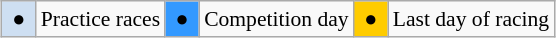<table class="wikitable" style="margin:0.5em auto; font-size:90%;position:relative;">
<tr>
<td bgcolor=#cedff2 align=center> ● </td>
<td>Practice races</td>
<td bgcolor=#3399ff align=center> ● </td>
<td>Competition day</td>
<td bgcolor=#ffcc00 align=center> ● </td>
<td>Last day of racing</td>
</tr>
</table>
